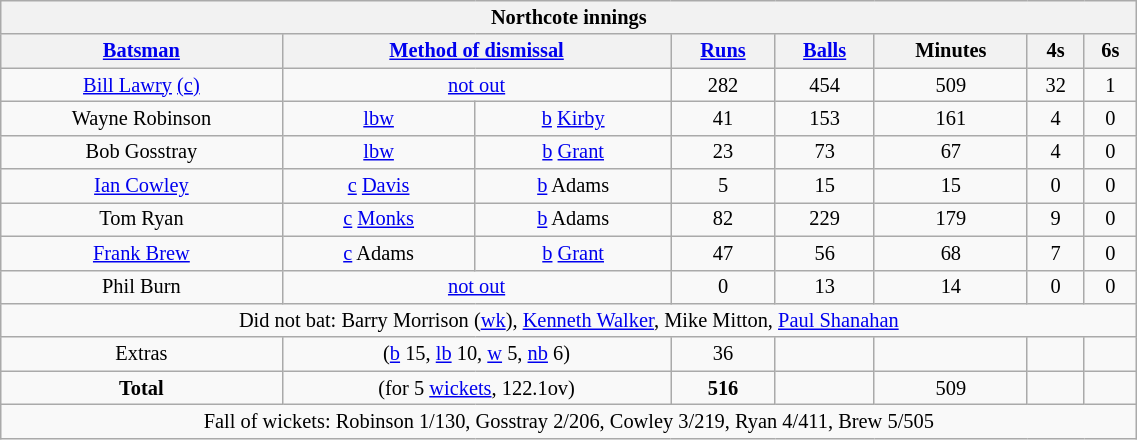<table cellpadding="1" style="font-size:85%; border:gray solid 1px; text-align:center; width:60%;" class="wikitable">
<tr>
<th colspan="8">Northcote innings</th>
</tr>
<tr>
<th><a href='#'>Batsman</a></th>
<th colspan="2"><a href='#'>Method of dismissal</a></th>
<th><a href='#'>Runs</a></th>
<th><a href='#'>Balls</a></th>
<th>Minutes</th>
<th>4s</th>
<th>6s</th>
</tr>
<tr>
<td><a href='#'>Bill Lawry</a> <a href='#'>(c)</a></td>
<td colspan="2"><a href='#'>not out</a></td>
<td>282</td>
<td>454</td>
<td>509</td>
<td>32</td>
<td>1</td>
</tr>
<tr>
<td>Wayne Robinson</td>
<td><a href='#'>lbw</a></td>
<td><a href='#'>b</a> <a href='#'>Kirby</a></td>
<td>41</td>
<td>153</td>
<td>161</td>
<td>4</td>
<td>0</td>
</tr>
<tr>
<td>Bob Gosstray</td>
<td><a href='#'>lbw</a></td>
<td><a href='#'>b</a> <a href='#'>Grant</a></td>
<td>23</td>
<td>73</td>
<td>67</td>
<td>4</td>
<td>0</td>
</tr>
<tr>
<td><a href='#'>Ian Cowley</a></td>
<td><a href='#'>c</a> <a href='#'>Davis</a></td>
<td><a href='#'>b</a> Adams</td>
<td>5</td>
<td>15</td>
<td>15</td>
<td>0</td>
<td>0</td>
</tr>
<tr>
<td>Tom Ryan</td>
<td><a href='#'>c</a> <a href='#'>Monks</a></td>
<td><a href='#'>b</a> Adams</td>
<td>82</td>
<td>229</td>
<td>179</td>
<td>9</td>
<td>0</td>
</tr>
<tr>
<td><a href='#'>Frank Brew</a></td>
<td><a href='#'>c</a> Adams</td>
<td><a href='#'>b</a> <a href='#'>Grant</a></td>
<td>47</td>
<td>56</td>
<td>68</td>
<td>7</td>
<td>0</td>
</tr>
<tr>
<td>Phil Burn</td>
<td colspan="2"><a href='#'>not out</a></td>
<td>0</td>
<td>13</td>
<td>14</td>
<td>0</td>
<td>0</td>
</tr>
<tr>
<td colspan="8">Did not bat: Barry Morrison (<a href='#'>wk</a>), <a href='#'>Kenneth Walker</a>, Mike Mitton, <a href='#'>Paul Shanahan</a></td>
</tr>
<tr>
<td>Extras</td>
<td colspan="2">(<a href='#'>b</a> 15, <a href='#'>lb</a> 10, <a href='#'>w</a> 5, <a href='#'>nb</a> 6)</td>
<td>36</td>
<td></td>
<td></td>
<td></td>
<td></td>
</tr>
<tr>
<td><strong>Total</strong></td>
<td colspan="2">(for 5 <a href='#'>wickets</a>, 122.1ov)</td>
<td><strong>516</strong></td>
<td></td>
<td>509</td>
<td></td>
<td></td>
</tr>
<tr>
<td colspan="8">Fall of wickets: Robinson 1/130, Gosstray 2/206, Cowley 3/219, Ryan 4/411, Brew 5/505</td>
</tr>
</table>
